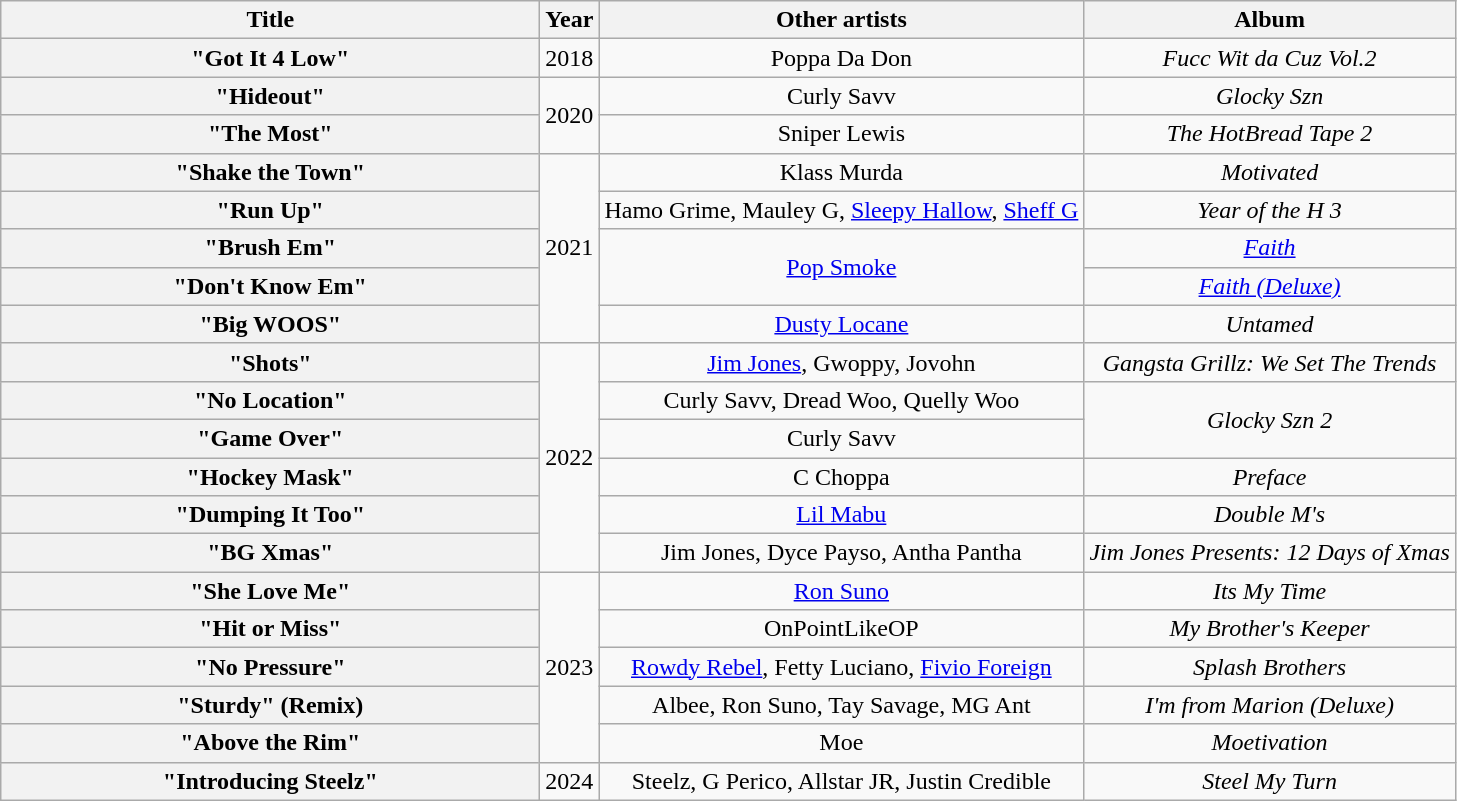<table class="wikitable plainrowheaders" style="text-align:center;">
<tr>
<th scope="col" style="width:22em;">Title</th>
<th scope="col" style="width:1em;">Year</th>
<th scope="col">Other artists</th>
<th scope="col">Album</th>
</tr>
<tr>
<th scope="row">"Got It 4 Low"</th>
<td>2018</td>
<td>Poppa Da Don</td>
<td><em>Fucc Wit da Cuz Vol.2</em></td>
</tr>
<tr>
<th scope="row">"Hideout"</th>
<td rowspan="2">2020</td>
<td>Curly Savv</td>
<td><em>Glocky Szn</em></td>
</tr>
<tr>
<th Scope="row">"The Most"</th>
<td>Sniper Lewis</td>
<td><em>The HotBread Tape 2</em></td>
</tr>
<tr>
<th Scope="row">"Shake the Town"</th>
<td rowspan="5">2021</td>
<td>Klass Murda</td>
<td><em>Motivated</em></td>
</tr>
<tr>
<th Scope="row">"Run Up"</th>
<td>Hamo Grime, Mauley G, <a href='#'>Sleepy Hallow</a>, <a href='#'>Sheff G</a></td>
<td><em>Year of the H 3</em></td>
</tr>
<tr>
<th Scope="Row">"Brush Em"</th>
<td rowspan="2"><a href='#'>Pop Smoke</a></td>
<td><em><a href='#'>Faith</a></em></td>
</tr>
<tr>
<th scope="Row">"Don't Know Em"</th>
<td><em><a href='#'>Faith (Deluxe)</a></em></td>
</tr>
<tr>
<th scope="row">"Big WOOS"</th>
<td><a href='#'>Dusty Locane</a></td>
<td><em>Untamed</em></td>
</tr>
<tr>
<th scope="row">"Shots"</th>
<td rowspan="6">2022</td>
<td><a href='#'>Jim Jones</a>, Gwoppy, Jovohn</td>
<td><em>Gangsta Grillz: We Set The Trends</em></td>
</tr>
<tr>
<th scope="row">"No Location"</th>
<td>Curly Savv, Dread Woo, Quelly Woo</td>
<td rowspan="2"><em>Glocky Szn 2</em></td>
</tr>
<tr>
<th scope="row">"Game Over"</th>
<td>Curly Savv</td>
</tr>
<tr>
<th scope="row">"Hockey Mask"</th>
<td>C Choppa</td>
<td><em>Preface</em></td>
</tr>
<tr>
<th scope="row">"Dumping It Too"</th>
<td><a href='#'>Lil Mabu</a></td>
<td><em>Double M's</em></td>
</tr>
<tr>
<th scope="row">"BG Xmas"</th>
<td>Jim Jones, Dyce Payso, Antha Pantha</td>
<td><em>Jim Jones Presents: 12 Days of Xmas</em></td>
</tr>
<tr>
<th Scope="row">"She Love Me"</th>
<td rowspan="5">2023</td>
<td><a href='#'>Ron Suno</a></td>
<td><em>Its My Time</em></td>
</tr>
<tr>
<th Scope="row">"Hit or Miss"</th>
<td>OnPointLikeOP</td>
<td><em>My Brother's Keeper</em></td>
</tr>
<tr>
<th Scope="row">"No Pressure"</th>
<td><a href='#'>Rowdy Rebel</a>, Fetty Luciano, <a href='#'>Fivio Foreign</a></td>
<td><em>Splash Brothers</em></td>
</tr>
<tr>
<th Scope="row">"Sturdy" (Remix)</th>
<td>Albee, Ron Suno, Tay Savage, MG Ant</td>
<td><em>I'm from Marion (Deluxe)</em></td>
</tr>
<tr>
<th Scope="row">"Above the Rim"</th>
<td>Moe</td>
<td><em>Moetivation</em></td>
</tr>
<tr>
<th scope="row">"Introducing Steelz"</th>
<td rowspan="1">2024</td>
<td>Steelz, G Perico, Allstar JR, Justin Credible</td>
<td><em>Steel My Turn</em></td>
</tr>
</table>
